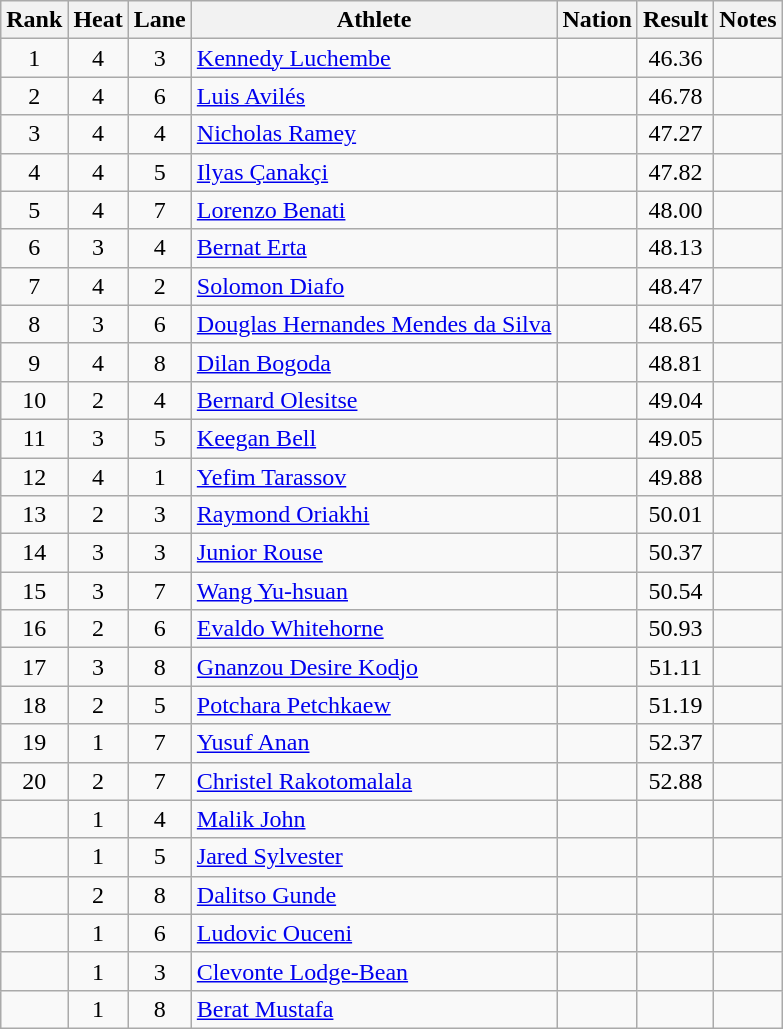<table class="wikitable sortable" style="text-align:center">
<tr>
<th>Rank</th>
<th>Heat</th>
<th>Lane</th>
<th>Athlete</th>
<th>Nation</th>
<th>Result</th>
<th>Notes</th>
</tr>
<tr>
<td>1</td>
<td>4</td>
<td>3</td>
<td align=left><a href='#'>Kennedy Luchembe</a></td>
<td align=left></td>
<td>46.36</td>
<td></td>
</tr>
<tr>
<td>2</td>
<td>4</td>
<td>6</td>
<td align=left><a href='#'>Luis Avilés</a></td>
<td align=left></td>
<td>46.78</td>
<td></td>
</tr>
<tr>
<td>3</td>
<td>4</td>
<td>4</td>
<td align=left><a href='#'>Nicholas Ramey</a></td>
<td align=left></td>
<td>47.27</td>
<td></td>
</tr>
<tr>
<td>4</td>
<td>4</td>
<td>5</td>
<td align=left><a href='#'>Ilyas Çanakçi</a></td>
<td align=left></td>
<td>47.82</td>
<td></td>
</tr>
<tr>
<td>5</td>
<td>4</td>
<td>7</td>
<td align=left><a href='#'>Lorenzo Benati</a></td>
<td align=left></td>
<td>48.00</td>
<td></td>
</tr>
<tr>
<td>6</td>
<td>3</td>
<td>4</td>
<td align=left><a href='#'>Bernat Erta</a></td>
<td align=left></td>
<td>48.13</td>
<td></td>
</tr>
<tr>
<td>7</td>
<td>4</td>
<td>2</td>
<td align=left><a href='#'>Solomon Diafo</a></td>
<td align=left></td>
<td>48.47</td>
<td></td>
</tr>
<tr>
<td>8</td>
<td>3</td>
<td>6</td>
<td align=left><a href='#'>Douglas Hernandes Mendes da Silva</a></td>
<td align=left></td>
<td>48.65</td>
<td></td>
</tr>
<tr>
<td>9</td>
<td>4</td>
<td>8</td>
<td align=left><a href='#'>Dilan Bogoda</a></td>
<td align=left></td>
<td>48.81</td>
<td></td>
</tr>
<tr>
<td>10</td>
<td>2</td>
<td>4</td>
<td align=left><a href='#'>Bernard Olesitse</a></td>
<td align=left></td>
<td>49.04</td>
<td></td>
</tr>
<tr>
<td>11</td>
<td>3</td>
<td>5</td>
<td align=left><a href='#'>Keegan Bell</a></td>
<td align=left></td>
<td>49.05</td>
<td></td>
</tr>
<tr>
<td>12</td>
<td>4</td>
<td>1</td>
<td align=left><a href='#'>Yefim Tarassov</a></td>
<td align=left></td>
<td>49.88</td>
<td></td>
</tr>
<tr>
<td>13</td>
<td>2</td>
<td>3</td>
<td align=left><a href='#'>Raymond Oriakhi</a></td>
<td align=left></td>
<td>50.01</td>
<td></td>
</tr>
<tr>
<td>14</td>
<td>3</td>
<td>3</td>
<td align=left><a href='#'>Junior Rouse</a></td>
<td align=left></td>
<td>50.37</td>
<td></td>
</tr>
<tr>
<td>15</td>
<td>3</td>
<td>7</td>
<td align=left><a href='#'>Wang Yu-hsuan</a></td>
<td align=left></td>
<td>50.54</td>
<td></td>
</tr>
<tr>
<td>16</td>
<td>2</td>
<td>6</td>
<td align=left><a href='#'>Evaldo Whitehorne</a></td>
<td align=left></td>
<td>50.93</td>
<td></td>
</tr>
<tr>
<td>17</td>
<td>3</td>
<td>8</td>
<td align=left><a href='#'>Gnanzou Desire Kodjo</a></td>
<td align=left></td>
<td>51.11</td>
<td></td>
</tr>
<tr>
<td>18</td>
<td>2</td>
<td>5</td>
<td align=left><a href='#'>Potchara Petchkaew</a></td>
<td align=left></td>
<td>51.19</td>
<td></td>
</tr>
<tr>
<td>19</td>
<td>1</td>
<td>7</td>
<td align=left><a href='#'>Yusuf Anan</a></td>
<td align=left></td>
<td>52.37</td>
<td></td>
</tr>
<tr>
<td>20</td>
<td>2</td>
<td>7</td>
<td align=left><a href='#'>Christel Rakotomalala</a></td>
<td align=left></td>
<td>52.88</td>
<td></td>
</tr>
<tr>
<td></td>
<td>1</td>
<td>4</td>
<td align=left><a href='#'>Malik John</a></td>
<td align=left></td>
<td></td>
<td></td>
</tr>
<tr>
<td></td>
<td>1</td>
<td>5</td>
<td align=left><a href='#'>Jared Sylvester</a></td>
<td align=left></td>
<td></td>
<td></td>
</tr>
<tr>
<td></td>
<td>2</td>
<td>8</td>
<td align=left><a href='#'>Dalitso Gunde</a></td>
<td align=left></td>
<td></td>
<td></td>
</tr>
<tr>
<td></td>
<td>1</td>
<td>6</td>
<td align=left><a href='#'>Ludovic Ouceni</a></td>
<td align=left></td>
<td></td>
<td></td>
</tr>
<tr>
<td></td>
<td>1</td>
<td>3</td>
<td align=left><a href='#'>Clevonte Lodge-Bean</a></td>
<td align=left></td>
<td></td>
<td></td>
</tr>
<tr>
<td></td>
<td>1</td>
<td>8</td>
<td align=left><a href='#'>Berat Mustafa</a></td>
<td align=left></td>
<td></td>
<td></td>
</tr>
</table>
